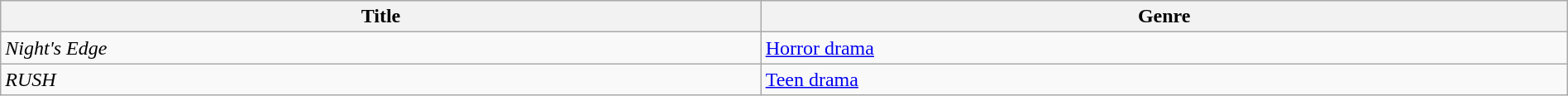<table class="wikitable sortable" style="width:100%">
<tr>
<th>Title</th>
<th>Genre</th>
</tr>
<tr>
<td><em>Night's Edge</em></td>
<td><a href='#'>Horror drama</a></td>
</tr>
<tr>
<td><em>RUSH</em></td>
<td><a href='#'>Teen drama</a></td>
</tr>
</table>
